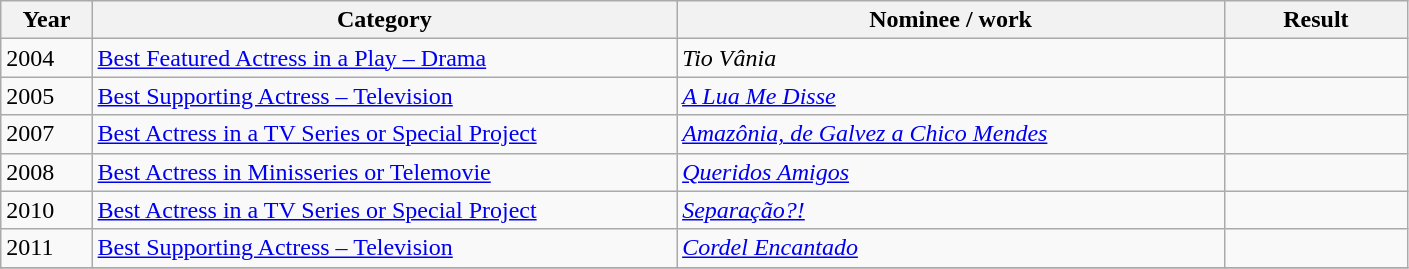<table class=wikitable>
<tr>
<th Width=5%>Year</th>
<th Width=32%>Category</th>
<th Width=30%>Nominee / work</th>
<th Width=10%>Result</th>
</tr>
<tr>
<td>2004</td>
<td><a href='#'>Best Featured Actress in a Play – Drama</a></td>
<td><em>Tio Vânia</em></td>
<td></td>
</tr>
<tr>
<td>2005</td>
<td><a href='#'>Best Supporting Actress – Television</a></td>
<td><em><a href='#'>A Lua Me Disse</a></em></td>
<td></td>
</tr>
<tr>
<td>2007</td>
<td><a href='#'>Best Actress in a TV Series or Special Project</a></td>
<td><em><a href='#'>Amazônia, de Galvez a Chico Mendes</a></em></td>
<td></td>
</tr>
<tr>
<td>2008</td>
<td><a href='#'>Best Actress in Minisseries or Telemovie</a></td>
<td><em><a href='#'>Queridos Amigos</a></em></td>
<td></td>
</tr>
<tr>
<td>2010</td>
<td><a href='#'>Best Actress in a TV Series or Special Project</a></td>
<td><em><a href='#'>Separação?!</a></em></td>
<td></td>
</tr>
<tr>
<td>2011</td>
<td><a href='#'>Best Supporting Actress – Television</a></td>
<td><em><a href='#'>Cordel Encantado</a></em></td>
<td></td>
</tr>
<tr>
</tr>
</table>
